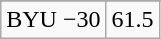<table class="wikitable">
<tr align="center">
</tr>
<tr align="center">
<td>BYU −30</td>
<td>61.5</td>
</tr>
</table>
